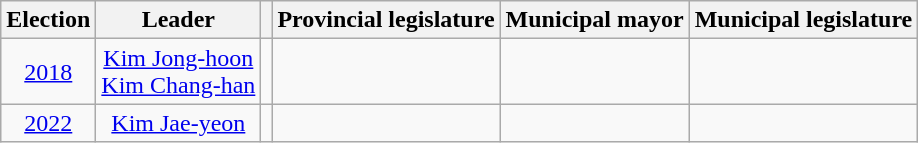<table class="wikitable" style="text-align:center">
<tr>
<th>Election</th>
<th>Leader</th>
<th></th>
<th>Provincial legislature</th>
<th>Municipal mayor</th>
<th>Municipal legislature</th>
</tr>
<tr>
<td><a href='#'>2018</a></td>
<td><a href='#'>Kim Jong-hoon</a><br><a href='#'>Kim Chang-han</a></td>
<td></td>
<td></td>
<td></td>
<td></td>
</tr>
<tr>
<td><a href='#'>2022</a></td>
<td><a href='#'>Kim Jae-yeon</a></td>
<td></td>
<td></td>
<td></td>
<td></td>
</tr>
</table>
